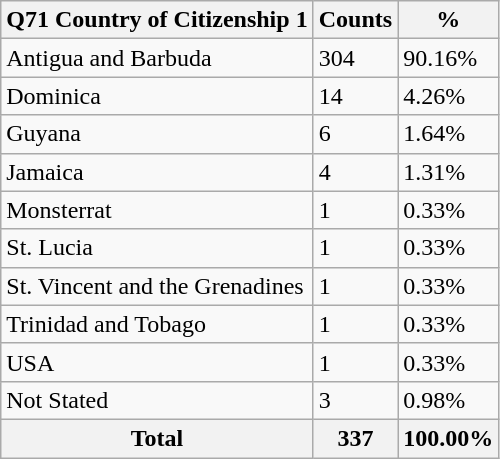<table class="wikitable sortable mw-collapsible mw-collapsed">
<tr>
<th>Q71 Country of Citizenship 1</th>
<th>Counts</th>
<th>%</th>
</tr>
<tr>
<td>Antigua and Barbuda</td>
<td>304</td>
<td>90.16%</td>
</tr>
<tr>
<td>Dominica</td>
<td>14</td>
<td>4.26%</td>
</tr>
<tr>
<td>Guyana</td>
<td>6</td>
<td>1.64%</td>
</tr>
<tr>
<td>Jamaica</td>
<td>4</td>
<td>1.31%</td>
</tr>
<tr>
<td>Monsterrat</td>
<td>1</td>
<td>0.33%</td>
</tr>
<tr>
<td>St. Lucia</td>
<td>1</td>
<td>0.33%</td>
</tr>
<tr>
<td>St. Vincent and the Grenadines</td>
<td>1</td>
<td>0.33%</td>
</tr>
<tr>
<td>Trinidad and Tobago</td>
<td>1</td>
<td>0.33%</td>
</tr>
<tr>
<td>USA</td>
<td>1</td>
<td>0.33%</td>
</tr>
<tr>
<td>Not Stated</td>
<td>3</td>
<td>0.98%</td>
</tr>
<tr>
<th>Total</th>
<th>337</th>
<th>100.00%</th>
</tr>
</table>
